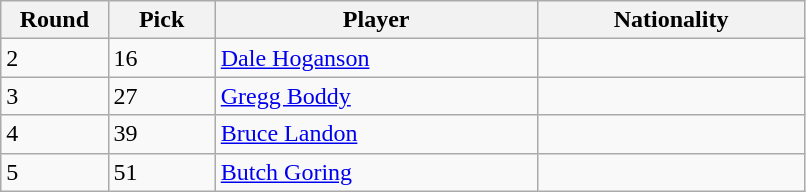<table class="wikitable">
<tr>
<th bgcolor="#DDDDFF" width="10%">Round</th>
<th bgcolor="#DDDDFF" width="10%">Pick</th>
<th bgcolor="#DDDDFF" width="30%">Player</th>
<th bgcolor="#DDDDFF" width="25%">Nationality</th>
</tr>
<tr>
<td>2</td>
<td>16</td>
<td><a href='#'>Dale Hoganson</a></td>
<td></td>
</tr>
<tr>
<td>3</td>
<td>27</td>
<td><a href='#'>Gregg Boddy</a></td>
<td></td>
</tr>
<tr>
<td>4</td>
<td>39</td>
<td><a href='#'>Bruce Landon</a></td>
<td></td>
</tr>
<tr>
<td>5</td>
<td>51</td>
<td><a href='#'>Butch Goring</a></td>
<td></td>
</tr>
</table>
